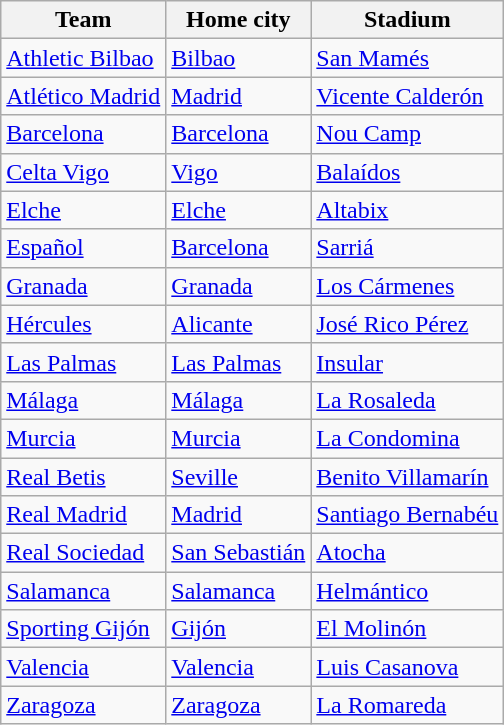<table class="wikitable sortable" style="text-align: left;">
<tr>
<th>Team</th>
<th>Home city</th>
<th>Stadium</th>
</tr>
<tr>
<td><a href='#'>Athletic Bilbao</a></td>
<td><a href='#'>Bilbao</a></td>
<td><a href='#'>San Mamés</a></td>
</tr>
<tr>
<td><a href='#'>Atlético Madrid</a></td>
<td><a href='#'>Madrid</a></td>
<td><a href='#'>Vicente Calderón</a></td>
</tr>
<tr>
<td><a href='#'>Barcelona</a></td>
<td><a href='#'>Barcelona</a></td>
<td><a href='#'>Nou Camp</a></td>
</tr>
<tr>
<td><a href='#'>Celta Vigo</a></td>
<td><a href='#'>Vigo</a></td>
<td><a href='#'>Balaídos</a></td>
</tr>
<tr>
<td><a href='#'>Elche</a></td>
<td><a href='#'>Elche</a></td>
<td><a href='#'>Altabix</a></td>
</tr>
<tr>
<td><a href='#'>Español</a></td>
<td><a href='#'>Barcelona</a></td>
<td><a href='#'>Sarriá</a></td>
</tr>
<tr>
<td><a href='#'>Granada</a></td>
<td><a href='#'>Granada</a></td>
<td><a href='#'>Los Cármenes</a></td>
</tr>
<tr>
<td><a href='#'>Hércules</a></td>
<td><a href='#'>Alicante</a></td>
<td><a href='#'>José Rico Pérez</a></td>
</tr>
<tr>
<td><a href='#'>Las Palmas</a></td>
<td><a href='#'>Las Palmas</a></td>
<td><a href='#'>Insular</a></td>
</tr>
<tr>
<td><a href='#'>Málaga</a></td>
<td><a href='#'>Málaga</a></td>
<td><a href='#'>La Rosaleda</a></td>
</tr>
<tr>
<td><a href='#'>Murcia</a></td>
<td><a href='#'>Murcia</a></td>
<td><a href='#'>La Condomina</a></td>
</tr>
<tr>
<td><a href='#'>Real Betis</a></td>
<td><a href='#'>Seville</a></td>
<td><a href='#'>Benito Villamarín</a></td>
</tr>
<tr>
<td><a href='#'>Real Madrid</a></td>
<td><a href='#'>Madrid</a></td>
<td><a href='#'>Santiago Bernabéu</a></td>
</tr>
<tr>
<td><a href='#'>Real Sociedad</a></td>
<td><a href='#'>San Sebastián</a></td>
<td><a href='#'>Atocha</a></td>
</tr>
<tr>
<td><a href='#'>Salamanca</a></td>
<td><a href='#'>Salamanca</a></td>
<td><a href='#'>Helmántico</a></td>
</tr>
<tr>
<td><a href='#'>Sporting Gijón</a></td>
<td><a href='#'>Gijón</a></td>
<td><a href='#'>El Molinón</a></td>
</tr>
<tr>
<td><a href='#'>Valencia</a></td>
<td><a href='#'>Valencia</a></td>
<td><a href='#'>Luis Casanova</a></td>
</tr>
<tr>
<td><a href='#'>Zaragoza</a></td>
<td><a href='#'>Zaragoza</a></td>
<td><a href='#'>La Romareda</a></td>
</tr>
</table>
